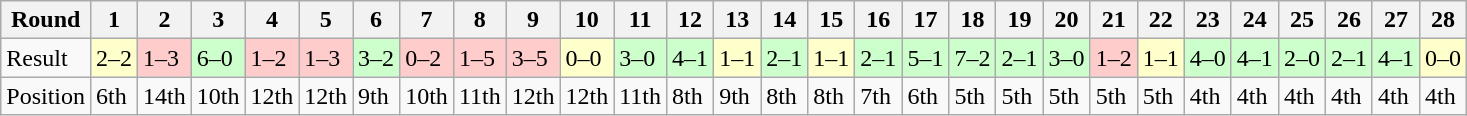<table class="wikitable">
<tr>
<th>Round</th>
<th>1</th>
<th>2</th>
<th>3</th>
<th>4</th>
<th>5</th>
<th>6</th>
<th>7</th>
<th>8</th>
<th>9</th>
<th>10</th>
<th>11</th>
<th>12</th>
<th>13</th>
<th>14</th>
<th>15</th>
<th>16</th>
<th>17</th>
<th>18</th>
<th>19</th>
<th>20</th>
<th>21</th>
<th>22</th>
<th>23</th>
<th>24</th>
<th>25</th>
<th>26</th>
<th>27</th>
<th>28</th>
</tr>
<tr>
<td>Result</td>
<td bgcolor="#FFFFCC">2–2</td>
<td bgcolor="#FFCCCC">1–3</td>
<td bgcolor="#CCFFCC">6–0</td>
<td bgcolor="#FFCCCC">1–2</td>
<td bgcolor="#FFCCCC">1–3</td>
<td bgcolor="#CCFFCC">3–2</td>
<td bgcolor="#FFCCCC">0–2</td>
<td bgcolor="#FFCCCC">1–5</td>
<td bgcolor="#FFCCCC">3–5</td>
<td bgcolor="#FFFFCC">0–0</td>
<td bgcolor="#CCFFCC">3–0</td>
<td bgcolor="#CCFFCC">4–1</td>
<td bgcolor="#FFFFCC">1–1</td>
<td bgcolor="#CCFFCC">2–1</td>
<td bgcolor="#FFFFCC">1–1</td>
<td bgcolor="#CCFFCC">2–1</td>
<td bgcolor="#CCFFCC">5–1</td>
<td bgcolor="#CCFFCC">7–2</td>
<td bgcolor="#CCFFCC">2–1</td>
<td bgcolor="#CCFFCC">3–0</td>
<td bgcolor="#FFCCCC">1–2</td>
<td bgcolor="#FFFFCC">1–1</td>
<td bgcolor="#CCFFCC">4–0</td>
<td bgcolor="#CCFFCC">4–1</td>
<td bgcolor="#CCFFCC">2–0</td>
<td bgcolor="#CCFFCC">2–1</td>
<td bgcolor="#CCFFCC">4–1</td>
<td bgcolor="#FFFFCC">0–0</td>
</tr>
<tr>
<td>Position</td>
<td>6th</td>
<td>14th</td>
<td>10th</td>
<td>12th</td>
<td>12th</td>
<td>9th</td>
<td>10th</td>
<td>11th</td>
<td>12th</td>
<td>12th</td>
<td>11th</td>
<td>8th</td>
<td>9th</td>
<td>8th</td>
<td>8th</td>
<td>7th</td>
<td>6th</td>
<td>5th</td>
<td>5th</td>
<td>5th</td>
<td>5th</td>
<td>5th</td>
<td>4th</td>
<td>4th</td>
<td>4th</td>
<td>4th</td>
<td>4th</td>
<td>4th</td>
</tr>
</table>
